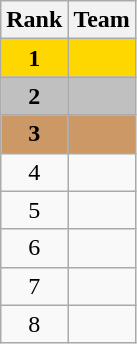<table class="wikitable" style="text-align:center">
<tr>
<th>Rank</th>
<th>Team</th>
</tr>
<tr bgcolor="gold">
<td><strong>1</strong></td>
<td align="left"><strong></strong></td>
</tr>
<tr bgcolor="silver">
<td><strong>2</strong></td>
<td align="left"><strong></strong></td>
</tr>
<tr bgcolor="#CC9966">
<td><strong>3</strong></td>
<td align="left"><strong></strong></td>
</tr>
<tr>
<td>4</td>
<td align="left"></td>
</tr>
<tr>
<td>5</td>
<td align="left"></td>
</tr>
<tr>
<td>6</td>
<td align="left"></td>
</tr>
<tr>
<td>7</td>
<td align="left"></td>
</tr>
<tr>
<td>8</td>
<td align="left"></td>
</tr>
</table>
